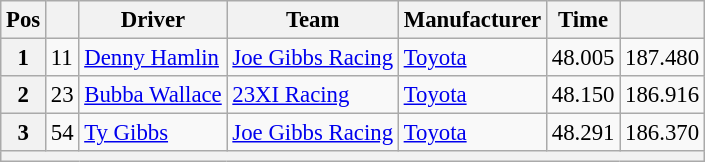<table class="wikitable" style="font-size:95%">
<tr>
<th>Pos</th>
<th></th>
<th>Driver</th>
<th>Team</th>
<th>Manufacturer</th>
<th>Time</th>
<th></th>
</tr>
<tr>
<th>1</th>
<td>11</td>
<td><a href='#'>Denny Hamlin</a></td>
<td><a href='#'>Joe Gibbs Racing</a></td>
<td><a href='#'>Toyota</a></td>
<td>48.005</td>
<td>187.480</td>
</tr>
<tr>
<th>2</th>
<td>23</td>
<td><a href='#'>Bubba Wallace</a></td>
<td><a href='#'>23XI Racing</a></td>
<td><a href='#'>Toyota</a></td>
<td>48.150</td>
<td>186.916</td>
</tr>
<tr>
<th>3</th>
<td>54</td>
<td><a href='#'>Ty Gibbs</a></td>
<td><a href='#'>Joe Gibbs Racing</a></td>
<td><a href='#'>Toyota</a></td>
<td>48.291</td>
<td>186.370</td>
</tr>
<tr>
<th colspan="7"></th>
</tr>
</table>
